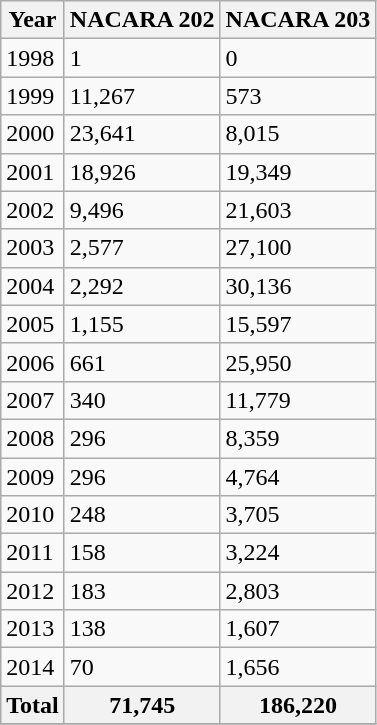<table class="wikitable">
<tr>
<th>Year</th>
<th>NACARA 202</th>
<th>NACARA 203</th>
</tr>
<tr>
<td>1998</td>
<td>1</td>
<td>0</td>
</tr>
<tr>
<td>1999</td>
<td>11,267</td>
<td>573</td>
</tr>
<tr>
<td>2000</td>
<td>23,641</td>
<td>8,015</td>
</tr>
<tr>
<td>2001</td>
<td>18,926</td>
<td>19,349</td>
</tr>
<tr>
<td>2002</td>
<td>9,496</td>
<td>21,603</td>
</tr>
<tr>
<td>2003</td>
<td>2,577</td>
<td>27,100</td>
</tr>
<tr>
<td>2004</td>
<td>2,292</td>
<td>30,136</td>
</tr>
<tr>
<td>2005</td>
<td>1,155</td>
<td>15,597</td>
</tr>
<tr>
<td>2006</td>
<td>661</td>
<td>25,950</td>
</tr>
<tr>
<td>2007</td>
<td>340</td>
<td>11,779</td>
</tr>
<tr>
<td>2008</td>
<td>296</td>
<td>8,359</td>
</tr>
<tr>
<td>2009</td>
<td>296</td>
<td>4,764</td>
</tr>
<tr>
<td>2010</td>
<td>248</td>
<td>3,705</td>
</tr>
<tr>
<td>2011</td>
<td>158</td>
<td>3,224</td>
</tr>
<tr>
<td>2012</td>
<td>183</td>
<td>2,803</td>
</tr>
<tr>
<td>2013</td>
<td>138</td>
<td>1,607</td>
</tr>
<tr>
<td>2014</td>
<td>70</td>
<td>1,656</td>
</tr>
<tr>
<th>Total</th>
<th>71,745</th>
<th>186,220</th>
</tr>
<tr>
</tr>
</table>
